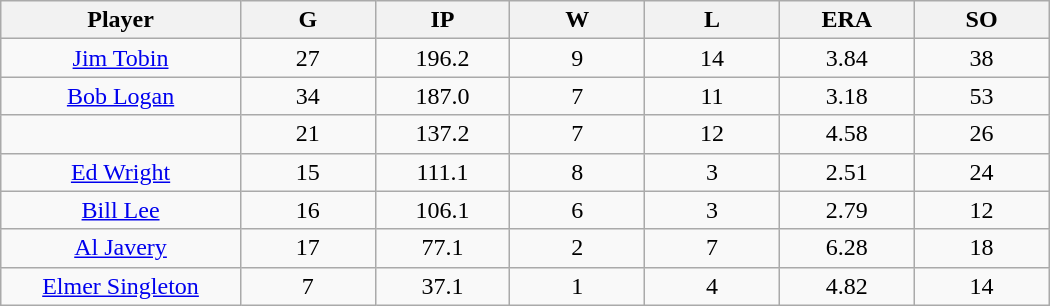<table class="wikitable sortable">
<tr>
<th bgcolor="#DDDDFF" width="16%">Player</th>
<th bgcolor="#DDDDFF" width="9%">G</th>
<th bgcolor="#DDDDFF" width="9%">IP</th>
<th bgcolor="#DDDDFF" width="9%">W</th>
<th bgcolor="#DDDDFF" width="9%">L</th>
<th bgcolor="#DDDDFF" width="9%">ERA</th>
<th bgcolor="#DDDDFF" width="9%">SO</th>
</tr>
<tr align="center">
<td><a href='#'>Jim Tobin</a></td>
<td>27</td>
<td>196.2</td>
<td>9</td>
<td>14</td>
<td>3.84</td>
<td>38</td>
</tr>
<tr align=center>
<td><a href='#'>Bob Logan</a></td>
<td>34</td>
<td>187.0</td>
<td>7</td>
<td>11</td>
<td>3.18</td>
<td>53</td>
</tr>
<tr align=center>
<td></td>
<td>21</td>
<td>137.2</td>
<td>7</td>
<td>12</td>
<td>4.58</td>
<td>26</td>
</tr>
<tr align="center">
<td><a href='#'>Ed Wright</a></td>
<td>15</td>
<td>111.1</td>
<td>8</td>
<td>3</td>
<td>2.51</td>
<td>24</td>
</tr>
<tr align=center>
<td><a href='#'>Bill Lee</a></td>
<td>16</td>
<td>106.1</td>
<td>6</td>
<td>3</td>
<td>2.79</td>
<td>12</td>
</tr>
<tr align=center>
<td><a href='#'>Al Javery</a></td>
<td>17</td>
<td>77.1</td>
<td>2</td>
<td>7</td>
<td>6.28</td>
<td>18</td>
</tr>
<tr align=center>
<td><a href='#'>Elmer Singleton</a></td>
<td>7</td>
<td>37.1</td>
<td>1</td>
<td>4</td>
<td>4.82</td>
<td>14</td>
</tr>
</table>
